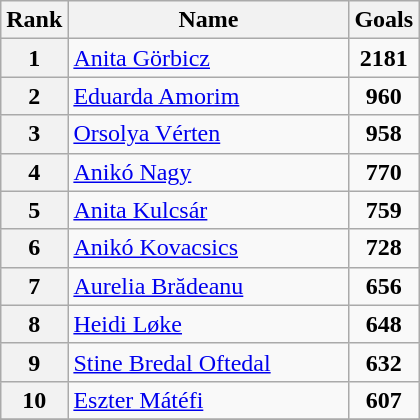<table class="wikitable" style="text-align: center">
<tr>
<th>Rank</th>
<th class="unsortable">Name</th>
<th>Goals</th>
</tr>
<tr>
<th>1</th>
<td style="text-align: left;" width="180"> <a href='#'>Anita Görbicz</a></td>
<td><strong>2181</strong></td>
</tr>
<tr>
<th>2</th>
<td style="text-align: left;"> <a href='#'>Eduarda Amorim</a></td>
<td><strong>960</strong></td>
</tr>
<tr>
<th>3</th>
<td style="text-align: left;"> <a href='#'>Orsolya Vérten</a></td>
<td><strong>958</strong></td>
</tr>
<tr>
<th>4</th>
<td style="text-align: left;"> <a href='#'>Anikó Nagy</a></td>
<td><strong>770</strong></td>
</tr>
<tr>
<th>5</th>
<td style="text-align: left;"> <a href='#'>Anita Kulcsár</a></td>
<td><strong>759</strong></td>
</tr>
<tr>
<th>6</th>
<td style="text-align: left;"> <a href='#'>Anikó Kovacsics</a></td>
<td><strong>728</strong></td>
</tr>
<tr>
<th>7</th>
<td style="text-align: left;"> <a href='#'>Aurelia Brădeanu</a></td>
<td><strong>656</strong></td>
</tr>
<tr>
<th>8</th>
<td style="text-align: left;"> <a href='#'>Heidi Løke</a></td>
<td><strong>648</strong></td>
</tr>
<tr>
<th>9</th>
<td style="text-align: left;"> <a href='#'>Stine Bredal Oftedal</a></td>
<td><strong>632</strong></td>
</tr>
<tr>
<th>10</th>
<td style="text-align: left;"> <a href='#'>Eszter Mátéfi</a></td>
<td><strong>607</strong></td>
</tr>
<tr>
</tr>
</table>
